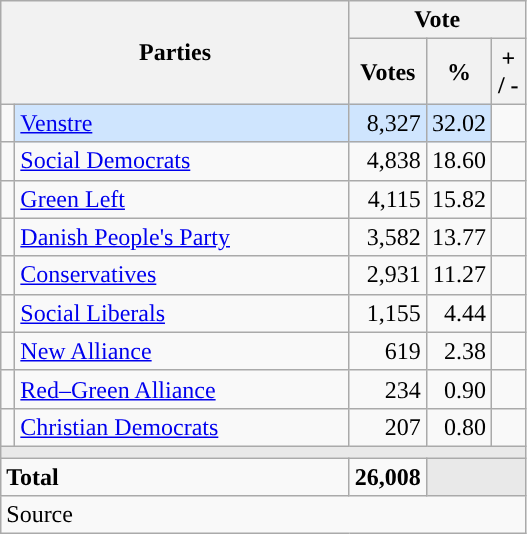<table class="wikitable" style="text-align:right;">
<tr>
<th style="text-align:centre;" rowspan="2" colspan="2" width="225">Parties</th>
<th colspan="3">Vote</th>
</tr>
<tr>
<th width="15">Votes</th>
<th width="15">%</th>
<th width="15">+ / -</th>
</tr>
<tr>
<td width="2" style="color:inherit;background:"></td>
<td bgcolor=#cfe5fe  align="left"><a href='#'>Venstre</a></td>
<td bgcolor=#cfe5fe>8,327</td>
<td bgcolor=#cfe5fe>32.02</td>
<td></td>
</tr>
<tr>
<td width="2" style="color:inherit;background:"></td>
<td align="left"><a href='#'>Social Democrats</a></td>
<td>4,838</td>
<td>18.60</td>
<td></td>
</tr>
<tr>
<td width="2" style="color:inherit;background:"></td>
<td align="left"><a href='#'>Green Left</a></td>
<td>4,115</td>
<td>15.82</td>
<td></td>
</tr>
<tr>
<td width="2" style="color:inherit;background:"></td>
<td align="left"><a href='#'>Danish People's Party</a></td>
<td>3,582</td>
<td>13.77</td>
<td></td>
</tr>
<tr>
<td width="2" style="color:inherit;background:"></td>
<td align="left"><a href='#'>Conservatives</a></td>
<td>2,931</td>
<td>11.27</td>
<td></td>
</tr>
<tr>
<td width="2" style="color:inherit;background:"></td>
<td align="left"><a href='#'>Social Liberals</a></td>
<td>1,155</td>
<td>4.44</td>
<td></td>
</tr>
<tr>
<td width="2" style="color:inherit;background:"></td>
<td align="left"><a href='#'>New Alliance</a></td>
<td>619</td>
<td>2.38</td>
<td></td>
</tr>
<tr>
<td width="2" style="color:inherit;background:"></td>
<td align="left"><a href='#'>Red–Green Alliance</a></td>
<td>234</td>
<td>0.90</td>
<td></td>
</tr>
<tr>
<td width="2" style="color:inherit;background:"></td>
<td align="left"><a href='#'>Christian Democrats</a></td>
<td>207</td>
<td>0.80</td>
<td></td>
</tr>
<tr>
<td colspan="7" bgcolor="#E9E9E9"></td>
</tr>
<tr>
<td align="left" colspan="2"><strong>Total</strong></td>
<td><strong>26,008</strong></td>
<td bgcolor="#E9E9E9" colspan="2"></td>
</tr>
<tr>
<td align="left" colspan="6">Source</td>
</tr>
</table>
